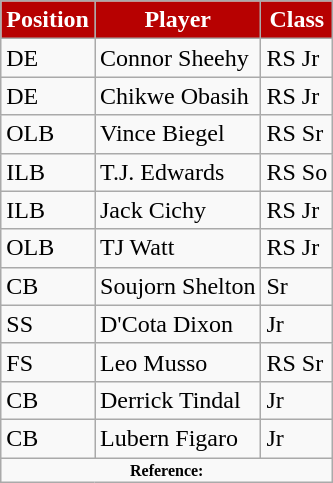<table class="wikitable">
<tr>
<th style="background:#B70101; color:#fff;">Position</th>
<th style="background:#B70101; color:#fff;">Player</th>
<th style="background:#B70101; color:#fff;">Class</th>
</tr>
<tr>
<td>DE</td>
<td>Connor Sheehy</td>
<td>RS Jr</td>
</tr>
<tr>
<td>DE</td>
<td>Chikwe Obasih</td>
<td>RS Jr</td>
</tr>
<tr>
<td>OLB</td>
<td>Vince Biegel</td>
<td>RS Sr</td>
</tr>
<tr>
<td>ILB</td>
<td>T.J. Edwards</td>
<td>RS So</td>
</tr>
<tr>
<td>ILB</td>
<td>Jack Cichy</td>
<td>RS Jr</td>
</tr>
<tr>
<td>OLB</td>
<td>TJ Watt</td>
<td>RS Jr</td>
</tr>
<tr>
<td>CB</td>
<td>Soujorn Shelton</td>
<td>Sr</td>
</tr>
<tr>
<td>SS</td>
<td>D'Cota Dixon</td>
<td>Jr</td>
</tr>
<tr>
<td>FS</td>
<td>Leo Musso</td>
<td>RS Sr</td>
</tr>
<tr>
<td>CB</td>
<td>Derrick Tindal</td>
<td>Jr</td>
</tr>
<tr>
<td>CB</td>
<td>Lubern Figaro</td>
<td>Jr</td>
</tr>
<tr>
<td colspan="3"  style="font-size:8pt; text-align:center;"><strong>Reference:</strong></td>
</tr>
</table>
